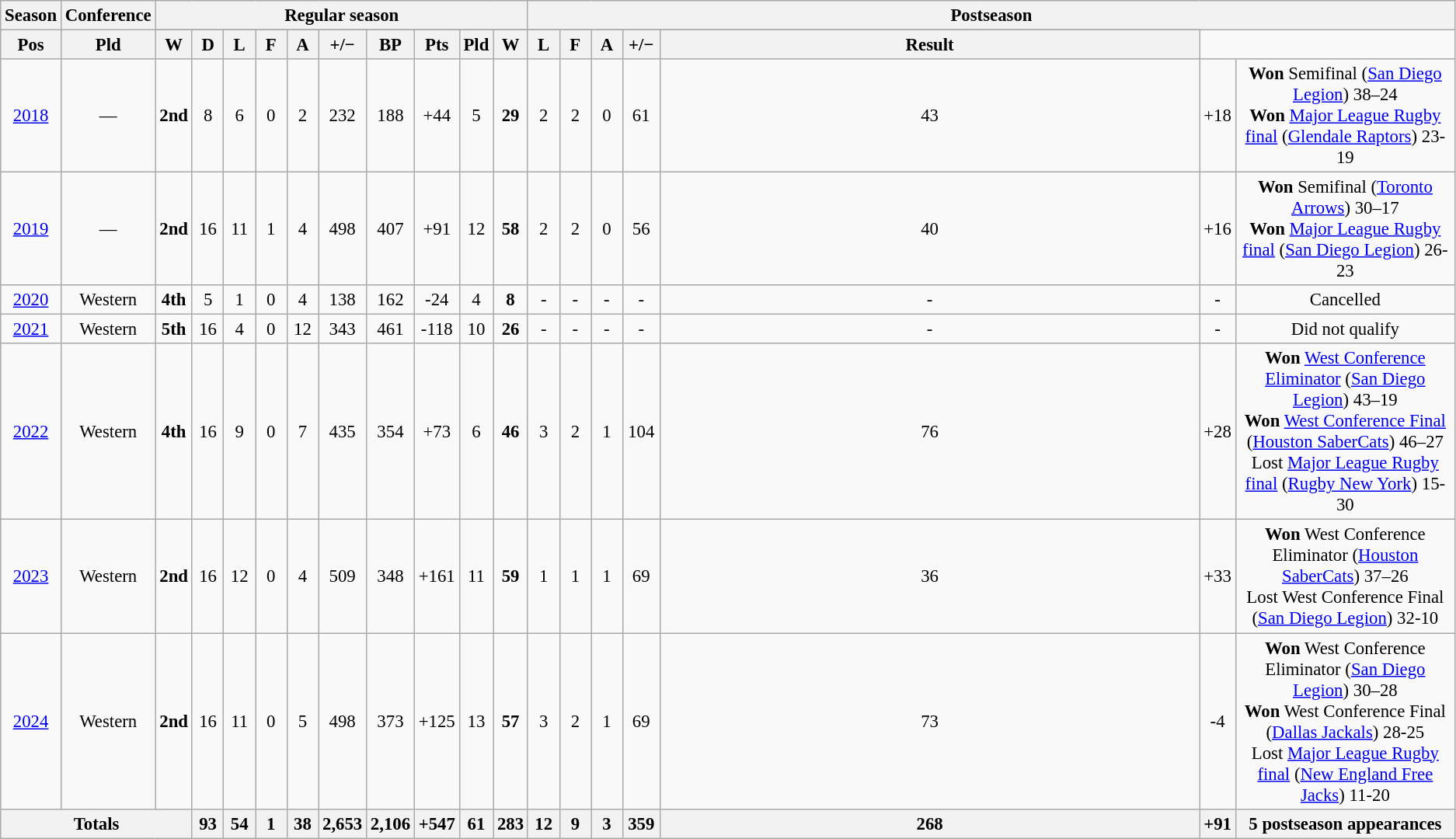<table class="wikitable" style="text-align:center; font-size: 95%">
<tr>
<th rowspan="2">Season</th>
<th rowspan="2">Conference</th>
<th colspan="10">Regular season</th>
<th colspan="8">Postseason</th>
</tr>
<tr {| class="wikitable" style="text-align:center;">
</tr>
<tr border=1 cellpadding=5 cellspacing=0>
<th style="width:20px;">Pos</th>
<th style="width:20px;">Pld</th>
<th style="width:20px;">W</th>
<th style="width:20px;">D</th>
<th style="width:20px;">L</th>
<th style="width:20px;">F</th>
<th style="width:20px;">A</th>
<th style="width:25px;">+/−</th>
<th style="width:20px;">BP</th>
<th style="width:20px;">Pts</th>
<th style="width:20px;">Pld</th>
<th style="width:20px;">W</th>
<th style="width:20px;">L</th>
<th style="width:20px;">F</th>
<th style="width:20px;">A</th>
<th style="width:25px;">+/−</th>
<th style="width:30em; text-align:centre;">Result</th>
</tr>
<tr>
<td><a href='#'>2018</a></td>
<td>—</td>
<td><strong>2nd</strong></td>
<td>8</td>
<td>6</td>
<td>0</td>
<td>2</td>
<td>232</td>
<td>188</td>
<td>+44</td>
<td>5</td>
<td><strong>29</strong></td>
<td>2</td>
<td>2</td>
<td>0</td>
<td>61</td>
<td>43</td>
<td>+18</td>
<td><strong>Won</strong> Semifinal (<a href='#'>San Diego Legion</a>) 38–24<br> <strong>Won</strong> <a href='#'>Major League Rugby final</a> (<a href='#'>Glendale Raptors</a>) 23-19</td>
</tr>
<tr>
<td><a href='#'>2019</a></td>
<td>—</td>
<td><strong>2nd</strong></td>
<td>16</td>
<td>11</td>
<td>1</td>
<td>4</td>
<td>498</td>
<td>407</td>
<td>+91</td>
<td>12</td>
<td><strong>58</strong></td>
<td>2</td>
<td>2</td>
<td>0</td>
<td>56</td>
<td>40</td>
<td>+16</td>
<td><strong>Won</strong> Semifinal (<a href='#'>Toronto Arrows</a>) 30–17<br> <strong>Won</strong> <a href='#'>Major League Rugby final</a> (<a href='#'>San Diego Legion</a>) 26-23</td>
</tr>
<tr>
<td><a href='#'>2020</a></td>
<td>Western</td>
<td><strong>4th</strong></td>
<td>5</td>
<td>1</td>
<td>0</td>
<td>4</td>
<td>138</td>
<td>162</td>
<td>-24</td>
<td>4</td>
<td><strong>8</strong></td>
<td>-</td>
<td>-</td>
<td>-</td>
<td>-</td>
<td>-</td>
<td>-</td>
<td>Cancelled</td>
</tr>
<tr>
<td><a href='#'>2021</a></td>
<td>Western</td>
<td><strong>5th</strong></td>
<td>16</td>
<td>4</td>
<td>0</td>
<td>12</td>
<td>343</td>
<td>461</td>
<td>-118</td>
<td>10</td>
<td><strong>26</strong></td>
<td>-</td>
<td>-</td>
<td>-</td>
<td>-</td>
<td>-</td>
<td>-</td>
<td>Did not qualify</td>
</tr>
<tr>
<td><a href='#'>2022</a></td>
<td>Western</td>
<td><strong>4th</strong></td>
<td>16</td>
<td>9</td>
<td>0</td>
<td>7</td>
<td>435</td>
<td>354</td>
<td>+73</td>
<td>6</td>
<td><strong>46</strong></td>
<td>3</td>
<td>2</td>
<td>1</td>
<td>104</td>
<td>76</td>
<td>+28</td>
<td><strong>Won</strong> <a href='#'>West Conference Eliminator</a> (<a href='#'>San Diego Legion</a>) 43–19<br> <strong>Won</strong> <a href='#'>West Conference Final</a> (<a href='#'>Houston SaberCats</a>) 46–27<br> Lost <a href='#'>Major League Rugby final</a> (<a href='#'>Rugby New York</a>) 15-30</td>
</tr>
<tr>
<td><a href='#'>2023</a></td>
<td>Western</td>
<td><strong>2nd</strong></td>
<td>16</td>
<td>12</td>
<td>0</td>
<td>4</td>
<td>509</td>
<td>348</td>
<td>+161</td>
<td>11</td>
<td><strong>59</strong></td>
<td>1</td>
<td>1</td>
<td>1</td>
<td>69</td>
<td>36</td>
<td>+33</td>
<td><strong>Won</strong> West Conference Eliminator (<a href='#'>Houston SaberCats</a>) 37–26<br> Lost West Conference Final (<a href='#'>San Diego Legion</a>) 32-10</td>
</tr>
<tr>
<td><a href='#'>2024</a></td>
<td>Western</td>
<td><strong>2nd</strong></td>
<td>16</td>
<td>11</td>
<td>0</td>
<td>5</td>
<td>498</td>
<td>373</td>
<td>+125</td>
<td>13</td>
<td><strong>57</strong></td>
<td>3</td>
<td>2</td>
<td>1</td>
<td>69</td>
<td>73</td>
<td>-4</td>
<td><strong>Won</strong> West Conference Eliminator (<a href='#'>San Diego Legion</a>) 30–28<br> <strong>Won</strong> West Conference Final (<a href='#'>Dallas Jackals</a>) 28-25<br> Lost <a href='#'>Major League Rugby final</a> (<a href='#'>New England Free Jacks</a>) 11-20</td>
</tr>
<tr align="center">
<th colspan="3">Totals</th>
<th>93</th>
<th>54</th>
<th>1</th>
<th>38</th>
<th>2,653</th>
<th>2,106</th>
<th>+547</th>
<th>61</th>
<th>283</th>
<th>12</th>
<th>9</th>
<th>3</th>
<th>359</th>
<th>268</th>
<th>+91</th>
<th>5 postseason appearances</th>
</tr>
</table>
